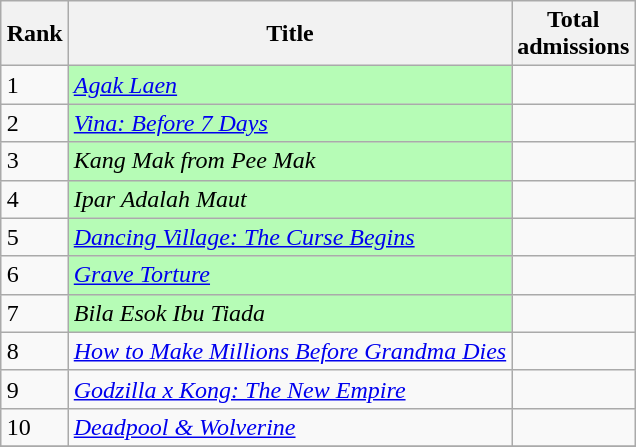<table class="wikitable sortable" style="margin:auto; margin:auto;">
<tr>
<th>Rank</th>
<th>Title</th>
<th>Total<br>admissions</th>
</tr>
<tr>
<td>1</td>
<td style="background:#b6fcb6;"><em><a href='#'>Agak Laen</a></em></td>
<td></td>
</tr>
<tr>
<td>2</td>
<td style="background:#b6fcb6;"><em><a href='#'>Vina: Before 7 Days</a></em></td>
<td></td>
</tr>
<tr>
<td>3</td>
<td style="background:#b6fcb6;"><em>Kang Mak from Pee Mak</em></td>
<td></td>
</tr>
<tr>
<td>4</td>
<td style="background:#b6fcb6;"><em>Ipar Adalah Maut</em></td>
<td></td>
</tr>
<tr>
<td>5</td>
<td style="background:#b6fcb6;"><em><a href='#'>Dancing Village: The Curse Begins</a></em></td>
<td></td>
</tr>
<tr>
<td>6</td>
<td style="background:#b6fcb6;"><em><a href='#'>Grave Torture</a></em></td>
<td></td>
</tr>
<tr>
<td>7</td>
<td style="background:#b6fcb6;"><em>Bila Esok Ibu Tiada</em></td>
<td></td>
</tr>
<tr>
<td>8</td>
<td><em><a href='#'>How to Make Millions Before Grandma Dies</a></em></td>
<td></td>
</tr>
<tr>
<td>9</td>
<td><em><a href='#'>Godzilla x Kong: The New Empire</a></em></td>
<td></td>
</tr>
<tr>
<td>10</td>
<td><em><a href='#'>Deadpool & Wolverine</a></em></td>
<td></td>
</tr>
<tr>
</tr>
</table>
